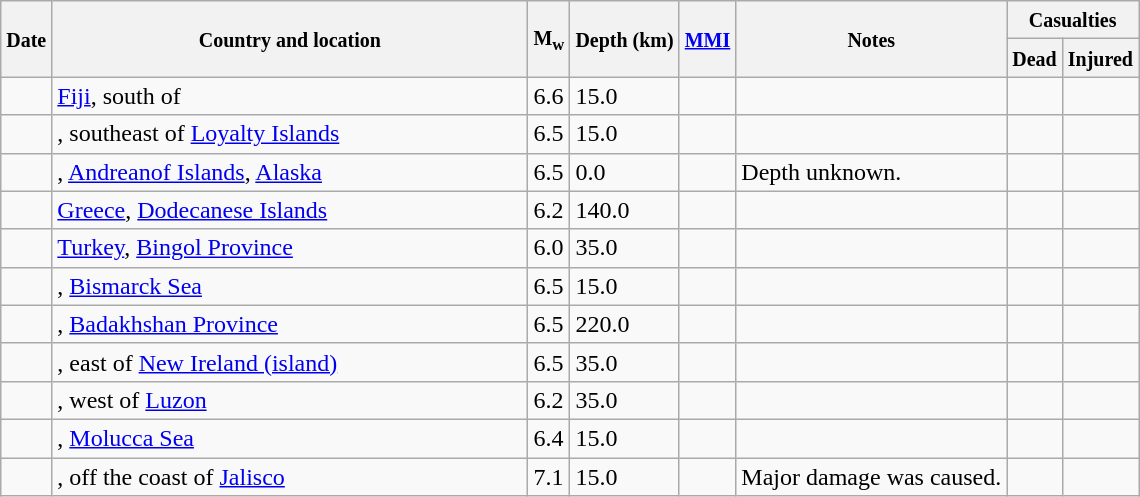<table class="wikitable sortable sort-under" style="border:1px black; margin-left:1em;">
<tr>
<th rowspan="2"><small>Date</small></th>
<th rowspan="2" style="width: 310px"><small>Country and location</small></th>
<th rowspan="2"><small>M<sub>w</sub></small></th>
<th rowspan="2"><small>Depth (km)</small></th>
<th rowspan="2"><small><a href='#'>MMI</a></small></th>
<th rowspan="2" class="unsortable"><small>Notes</small></th>
<th colspan="2"><small>Casualties</small></th>
</tr>
<tr>
<th><small>Dead</small></th>
<th><small>Injured</small></th>
</tr>
<tr>
<td></td>
<td> <a href='#'>Fiji</a>, south of</td>
<td>6.6</td>
<td>15.0</td>
<td></td>
<td></td>
<td></td>
<td></td>
</tr>
<tr>
<td></td>
<td>, southeast of <a href='#'>Loyalty Islands</a></td>
<td>6.5</td>
<td>15.0</td>
<td></td>
<td></td>
<td></td>
<td></td>
</tr>
<tr>
<td></td>
<td>, <a href='#'>Andreanof Islands</a>, <a href='#'>Alaska</a></td>
<td>6.5</td>
<td>0.0</td>
<td></td>
<td>Depth unknown.</td>
<td></td>
<td></td>
</tr>
<tr>
<td></td>
<td> <a href='#'>Greece</a>, <a href='#'>Dodecanese Islands</a></td>
<td>6.2</td>
<td>140.0</td>
<td></td>
<td></td>
<td></td>
<td></td>
</tr>
<tr>
<td></td>
<td> <a href='#'>Turkey</a>, <a href='#'>Bingol Province</a></td>
<td>6.0</td>
<td>35.0</td>
<td></td>
<td></td>
<td></td>
<td></td>
</tr>
<tr>
<td></td>
<td>, <a href='#'>Bismarck Sea</a></td>
<td>6.5</td>
<td>15.0</td>
<td></td>
<td></td>
<td></td>
<td></td>
</tr>
<tr>
<td></td>
<td>, <a href='#'>Badakhshan Province</a></td>
<td>6.5</td>
<td>220.0</td>
<td></td>
<td></td>
<td></td>
<td></td>
</tr>
<tr>
<td></td>
<td>, east of <a href='#'>New Ireland (island)</a></td>
<td>6.5</td>
<td>35.0</td>
<td></td>
<td></td>
<td></td>
<td></td>
</tr>
<tr>
<td></td>
<td>, west of <a href='#'>Luzon</a></td>
<td>6.2</td>
<td>35.0</td>
<td></td>
<td></td>
<td></td>
<td></td>
</tr>
<tr>
<td></td>
<td>, <a href='#'>Molucca Sea</a></td>
<td>6.4</td>
<td>15.0</td>
<td></td>
<td></td>
<td></td>
<td></td>
</tr>
<tr>
<td></td>
<td>, off the coast of <a href='#'>Jalisco</a></td>
<td>7.1</td>
<td>15.0</td>
<td></td>
<td>Major damage was caused.</td>
<td></td>
<td></td>
</tr>
</table>
